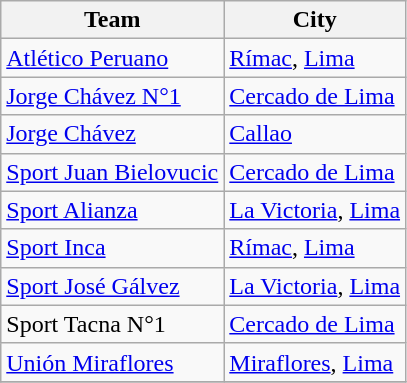<table class="wikitable sortable">
<tr>
<th>Team</th>
<th>City</th>
</tr>
<tr>
<td><a href='#'>Atlético Peruano</a></td>
<td><a href='#'>Rímac</a>, <a href='#'>Lima</a></td>
</tr>
<tr>
<td><a href='#'>Jorge Chávez N°1</a></td>
<td><a href='#'>Cercado de Lima</a></td>
</tr>
<tr>
<td><a href='#'>Jorge Chávez</a></td>
<td><a href='#'>Callao</a></td>
</tr>
<tr>
<td><a href='#'>Sport Juan Bielovucic</a></td>
<td><a href='#'>Cercado de Lima</a></td>
</tr>
<tr>
<td><a href='#'>Sport Alianza</a></td>
<td><a href='#'>La Victoria</a>, <a href='#'>Lima</a></td>
</tr>
<tr>
<td><a href='#'>Sport Inca</a></td>
<td><a href='#'>Rímac</a>, <a href='#'>Lima</a></td>
</tr>
<tr>
<td><a href='#'>Sport José Gálvez</a></td>
<td><a href='#'>La Victoria</a>, <a href='#'>Lima</a></td>
</tr>
<tr>
<td>Sport Tacna N°1</td>
<td><a href='#'>Cercado de Lima</a></td>
</tr>
<tr>
<td><a href='#'>Unión Miraflores</a></td>
<td><a href='#'>Miraflores</a>, <a href='#'>Lima</a></td>
</tr>
<tr>
</tr>
</table>
